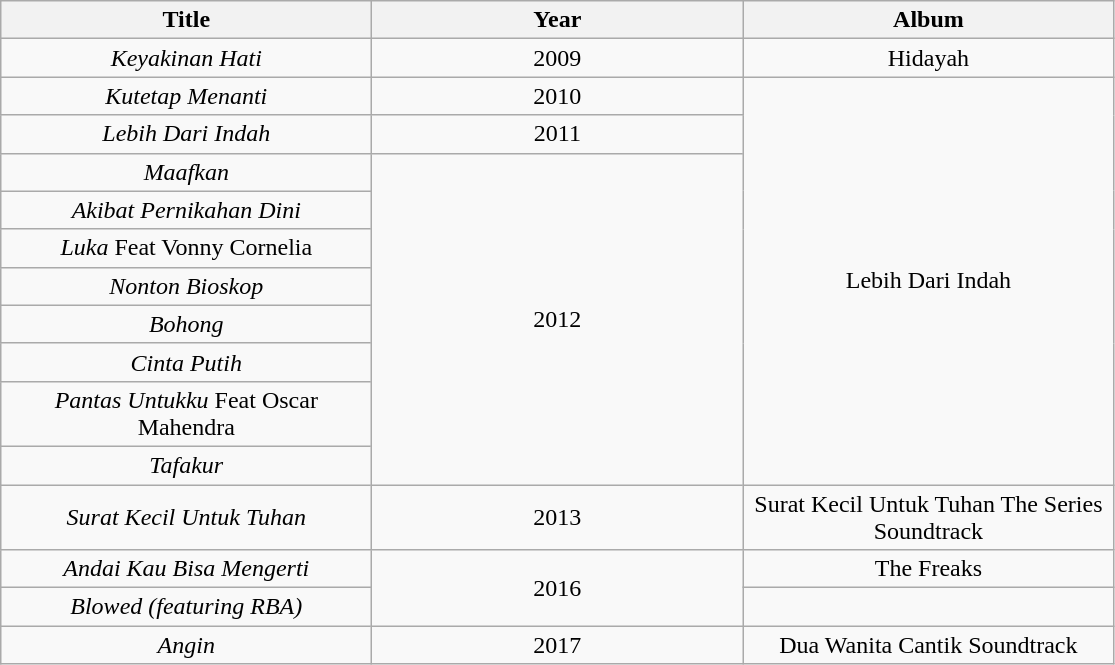<table class="wikitable plainrowheaders" style="text-align:center">
<tr>
<th scope="col" style="width:15em;">Title</th>
<th scope="col" style="width:15em;">Year</th>
<th scope="col" style="width:15em;">Album</th>
</tr>
<tr>
<td><em>Keyakinan Hati</em></td>
<td>2009</td>
<td>Hidayah</td>
</tr>
<tr>
<td><em>Kutetap Menanti</em></td>
<td>2010</td>
<td rowspan="10">Lebih Dari Indah</td>
</tr>
<tr>
<td><em>Lebih Dari Indah</em></td>
<td>2011</td>
</tr>
<tr>
<td><em>Maafkan</em></td>
<td rowspan="8">2012</td>
</tr>
<tr>
<td><em>Akibat Pernikahan Dini</em></td>
</tr>
<tr>
<td><em>Luka</em> Feat Vonny Cornelia</td>
</tr>
<tr>
<td><em>Nonton Bioskop</em></td>
</tr>
<tr>
<td><em>Bohong</em></td>
</tr>
<tr>
<td><em>Cinta Putih</em></td>
</tr>
<tr>
<td><em>Pantas Untukku</em> Feat Oscar Mahendra</td>
</tr>
<tr>
<td><em>Tafakur</em></td>
</tr>
<tr>
<td><em>Surat Kecil Untuk Tuhan</em></td>
<td>2013</td>
<td>Surat Kecil Untuk Tuhan The Series Soundtrack</td>
</tr>
<tr>
<td><em>Andai Kau Bisa Mengerti</em></td>
<td rowspan="2">2016</td>
<td>The Freaks</td>
</tr>
<tr>
<td><em>Blowed (featuring RBA)</em></td>
<td></td>
</tr>
<tr>
<td><em>Angin</em></td>
<td>2017</td>
<td>Dua Wanita Cantik Soundtrack</td>
</tr>
</table>
